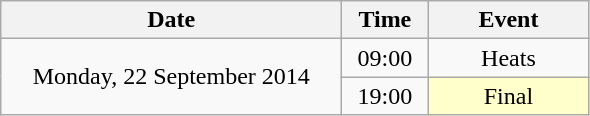<table class = "wikitable" style="text-align:center;">
<tr>
<th width=220>Date</th>
<th width=50>Time</th>
<th width=100>Event</th>
</tr>
<tr>
<td rowspan=2>Monday, 22 September 2014</td>
<td>09:00</td>
<td>Heats</td>
</tr>
<tr>
<td>19:00</td>
<td bgcolor=ffffcc>Final</td>
</tr>
</table>
